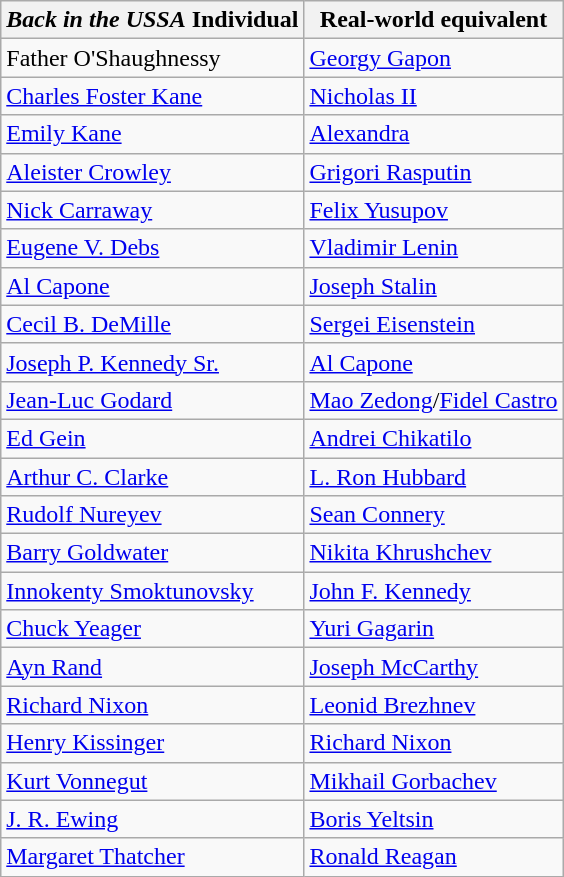<table class="wikitable">
<tr>
<th><em>Back in the USSA</em> Individual</th>
<th>Real-world equivalent</th>
</tr>
<tr>
<td>Father O'Shaughnessy</td>
<td><a href='#'>Georgy Gapon</a></td>
</tr>
<tr>
<td><a href='#'>Charles Foster Kane</a></td>
<td><a href='#'>Nicholas II</a></td>
</tr>
<tr>
<td><a href='#'>Emily Kane</a></td>
<td><a href='#'>Alexandra</a></td>
</tr>
<tr>
<td><a href='#'>Aleister Crowley</a></td>
<td><a href='#'>Grigori Rasputin</a></td>
</tr>
<tr>
<td><a href='#'>Nick Carraway</a></td>
<td><a href='#'>Felix Yusupov</a></td>
</tr>
<tr>
<td><a href='#'>Eugene V. Debs</a></td>
<td><a href='#'>Vladimir Lenin</a></td>
</tr>
<tr>
<td><a href='#'>Al Capone</a></td>
<td><a href='#'>Joseph Stalin</a></td>
</tr>
<tr>
<td><a href='#'>Cecil B. DeMille</a></td>
<td><a href='#'>Sergei Eisenstein</a></td>
</tr>
<tr>
<td><a href='#'>Joseph P. Kennedy Sr.</a></td>
<td><a href='#'>Al Capone</a></td>
</tr>
<tr>
<td><a href='#'>Jean-Luc Godard</a></td>
<td><a href='#'>Mao Zedong</a>/<a href='#'>Fidel Castro</a></td>
</tr>
<tr>
<td><a href='#'>Ed Gein</a></td>
<td><a href='#'>Andrei Chikatilo</a></td>
</tr>
<tr>
<td><a href='#'>Arthur C. Clarke</a></td>
<td><a href='#'>L. Ron Hubbard</a></td>
</tr>
<tr>
<td><a href='#'>Rudolf Nureyev</a></td>
<td><a href='#'>Sean Connery</a></td>
</tr>
<tr>
<td><a href='#'>Barry Goldwater</a></td>
<td><a href='#'>Nikita Khrushchev</a></td>
</tr>
<tr>
<td><a href='#'>Innokenty Smoktunovsky</a></td>
<td><a href='#'>John F. Kennedy</a></td>
</tr>
<tr>
<td><a href='#'>Chuck Yeager</a></td>
<td><a href='#'>Yuri Gagarin</a></td>
</tr>
<tr>
<td><a href='#'>Ayn Rand</a></td>
<td><a href='#'>Joseph McCarthy</a></td>
</tr>
<tr>
<td><a href='#'>Richard Nixon</a></td>
<td><a href='#'>Leonid Brezhnev</a></td>
</tr>
<tr>
<td><a href='#'>Henry Kissinger</a></td>
<td><a href='#'>Richard Nixon</a></td>
</tr>
<tr>
<td><a href='#'>Kurt Vonnegut</a></td>
<td><a href='#'>Mikhail Gorbachev</a></td>
</tr>
<tr>
<td><a href='#'>J. R. Ewing</a></td>
<td><a href='#'>Boris Yeltsin</a></td>
</tr>
<tr>
<td><a href='#'>Margaret Thatcher</a></td>
<td><a href='#'>Ronald Reagan</a></td>
</tr>
</table>
